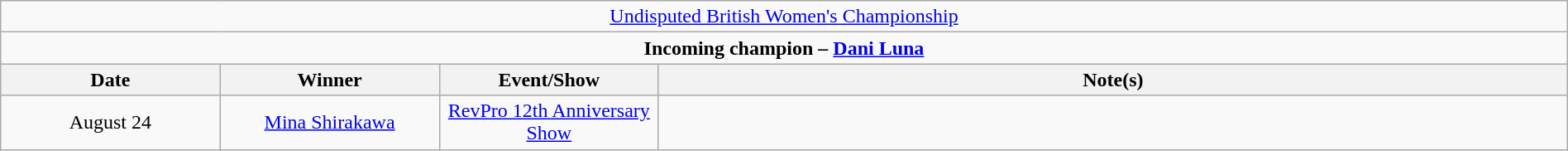<table class="wikitable" style="text-align:center; width:100%;">
<tr>
<td colspan="4" style="text-align: center;"><a href='#'>Undisputed British Women's Championship</a></td>
</tr>
<tr>
<td colspan="4" style="text-align: center;"><strong>Incoming champion – <a href='#'>Dani Luna</a></strong></td>
</tr>
<tr>
<th width=14%>Date</th>
<th width=14%>Winner</th>
<th width=14%>Event/Show</th>
<th width=58%>Note(s)</th>
</tr>
<tr>
<td>August 24</td>
<td><a href='#'>Mina Shirakawa</a></td>
<td><a href='#'>RevPro 12th Anniversary Show</a></td>
<td></td>
</tr>
</table>
